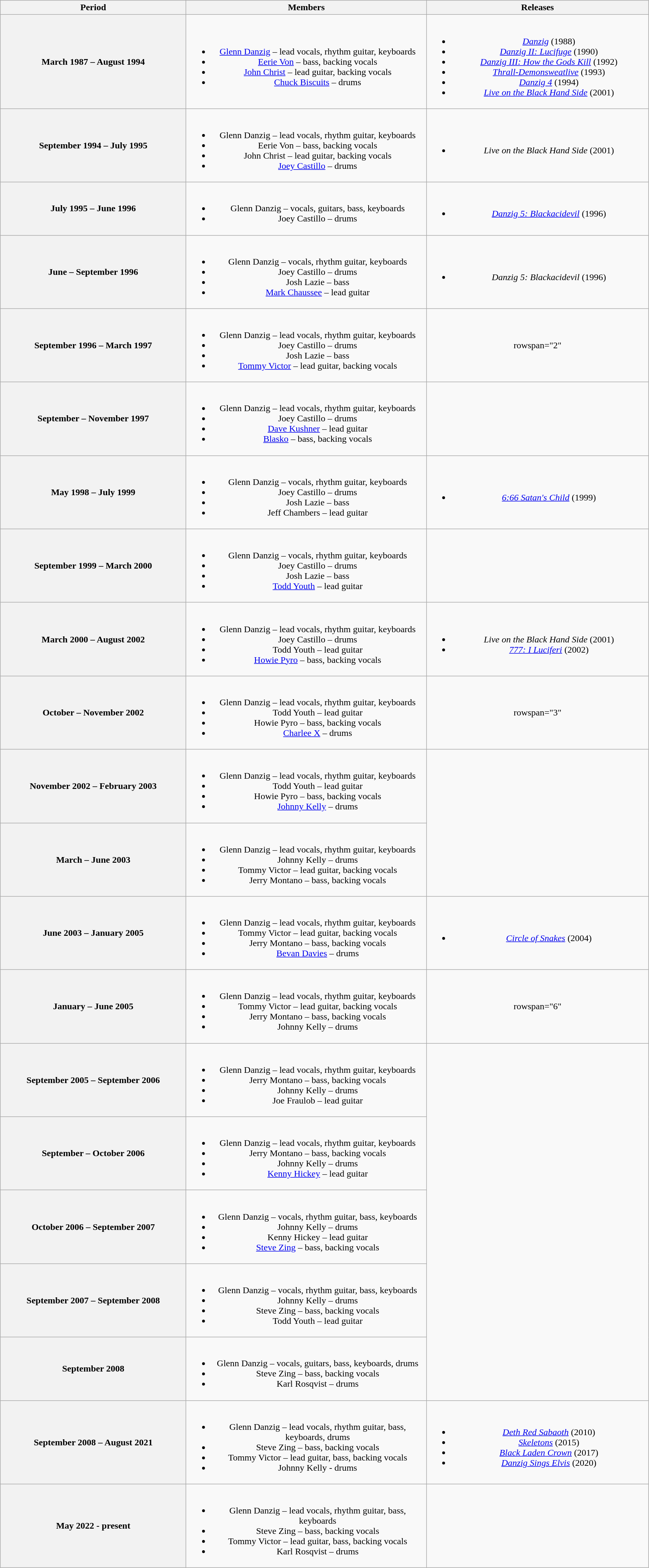<table class="wikitable plainrowheaders" style="text-align:center;">
<tr>
<th scope="col" style="width:20em;">Period</th>
<th scope="col" style="width:26em;">Members</th>
<th scope="col" style="width:24em;">Releases</th>
</tr>
<tr>
<th scope="col">March 1987 – August 1994</th>
<td><br><ul><li><a href='#'>Glenn Danzig</a> – lead vocals, rhythm guitar, keyboards</li><li><a href='#'>Eerie Von</a> – bass, backing vocals</li><li><a href='#'>John Christ</a> – lead guitar, backing vocals</li><li><a href='#'>Chuck Biscuits</a> – drums</li></ul></td>
<td><br><ul><li><em><a href='#'>Danzig</a></em> (1988)</li><li><em><a href='#'>Danzig II: Lucifuge</a></em> (1990)</li><li><em><a href='#'>Danzig III: How the Gods Kill</a></em> (1992)</li><li><em><a href='#'>Thrall-Demonsweatlive</a></em> (1993)</li><li><em><a href='#'>Danzig 4</a></em> (1994)</li><li><em><a href='#'>Live on the Black Hand Side</a></em> (2001) </li></ul></td>
</tr>
<tr>
<th scope="col">September 1994 – July 1995</th>
<td><br><ul><li>Glenn Danzig – lead vocals, rhythm guitar, keyboards</li><li>Eerie Von – bass, backing vocals</li><li>John Christ – lead guitar, backing vocals</li><li><a href='#'>Joey Castillo</a> – drums</li></ul></td>
<td><br><ul><li><em>Live on the Black Hand Side</em> (2001) </li></ul></td>
</tr>
<tr>
<th scope="col">July 1995 – June 1996</th>
<td><br><ul><li>Glenn Danzig – vocals, guitars, bass, keyboards</li><li>Joey Castillo – drums</li></ul></td>
<td><br><ul><li><em><a href='#'>Danzig 5: Blackacidevil</a></em> (1996)</li></ul></td>
</tr>
<tr>
<th scope="col">June – September 1996</th>
<td><br><ul><li>Glenn Danzig – vocals, rhythm guitar, keyboards</li><li>Joey Castillo – drums</li><li>Josh Lazie – bass</li><li><a href='#'>Mark Chaussee</a> – lead guitar</li></ul></td>
<td><br><ul><li><em>Danzig 5: Blackacidevil</em> (1996) </li></ul></td>
</tr>
<tr>
<th scope="col">September 1996 – March 1997</th>
<td><br><ul><li>Glenn Danzig – lead vocals, rhythm guitar, keyboards</li><li>Joey Castillo – drums</li><li>Josh Lazie – bass</li><li><a href='#'>Tommy Victor</a> – lead guitar, backing vocals</li></ul></td>
<td>rowspan="2" </td>
</tr>
<tr>
<th scope="col">September – November 1997</th>
<td><br><ul><li>Glenn Danzig – lead vocals, rhythm guitar, keyboards</li><li>Joey Castillo – drums</li><li><a href='#'>Dave Kushner</a> – lead guitar</li><li><a href='#'>Blasko</a> – bass, backing vocals</li></ul></td>
</tr>
<tr>
<th scope="col">May 1998 – July 1999</th>
<td><br><ul><li>Glenn Danzig – vocals, rhythm guitar, keyboards</li><li>Joey Castillo – drums</li><li>Josh Lazie – bass</li><li>Jeff Chambers – lead guitar</li></ul></td>
<td><br><ul><li><em><a href='#'>6:66 Satan's Child</a></em> (1999)</li></ul></td>
</tr>
<tr>
<th scope="col">September 1999 – March 2000</th>
<td><br><ul><li>Glenn Danzig – vocals, rhythm guitar, keyboards</li><li>Joey Castillo – drums</li><li>Josh Lazie – bass</li><li><a href='#'>Todd Youth</a> – lead guitar</li></ul></td>
<td></td>
</tr>
<tr>
<th scope="col">March 2000 – August 2002</th>
<td><br><ul><li>Glenn Danzig – lead vocals, rhythm guitar, keyboards</li><li>Joey Castillo – drums</li><li>Todd Youth – lead guitar</li><li><a href='#'>Howie Pyro</a> – bass, backing vocals</li></ul></td>
<td><br><ul><li><em>Live on the Black Hand Side</em> (2001) </li><li><em><a href='#'>777: I Luciferi</a></em> (2002)</li></ul></td>
</tr>
<tr>
<th scope="col">October – November 2002</th>
<td><br><ul><li>Glenn Danzig – lead vocals, rhythm guitar, keyboards</li><li>Todd Youth – lead guitar</li><li>Howie Pyro – bass, backing vocals</li><li><a href='#'>Charlee X</a> – drums</li></ul></td>
<td>rowspan="3" </td>
</tr>
<tr>
<th scope="col">November 2002 – February 2003</th>
<td><br><ul><li>Glenn Danzig – lead vocals, rhythm guitar, keyboards</li><li>Todd Youth – lead guitar</li><li>Howie Pyro – bass, backing vocals</li><li><a href='#'>Johnny Kelly</a> – drums</li></ul></td>
</tr>
<tr>
<th scope="col">March – June 2003</th>
<td><br><ul><li>Glenn Danzig – lead vocals, rhythm guitar, keyboards</li><li>Johnny Kelly – drums</li><li>Tommy Victor – lead guitar, backing vocals</li><li>Jerry Montano – bass, backing vocals</li></ul></td>
</tr>
<tr>
<th scope="col">June 2003 – January 2005</th>
<td><br><ul><li>Glenn Danzig – lead vocals, rhythm guitar, keyboards</li><li>Tommy Victor – lead guitar, backing vocals</li><li>Jerry Montano – bass, backing vocals</li><li><a href='#'>Bevan Davies</a> – drums</li></ul></td>
<td><br><ul><li><em><a href='#'>Circle of Snakes</a></em> (2004)</li></ul></td>
</tr>
<tr>
<th scope="col">January – June 2005</th>
<td><br><ul><li>Glenn Danzig – lead vocals, rhythm guitar, keyboards</li><li>Tommy Victor – lead guitar, backing vocals</li><li>Jerry Montano – bass, backing vocals</li><li>Johnny Kelly – drums</li></ul></td>
<td>rowspan="6" </td>
</tr>
<tr>
<th scope="col">September 2005 – September 2006</th>
<td><br><ul><li>Glenn Danzig – lead vocals, rhythm guitar, keyboards</li><li>Jerry Montano – bass, backing vocals</li><li>Johnny Kelly – drums</li><li>Joe Fraulob – lead guitar</li></ul></td>
</tr>
<tr>
<th scope="col">September – October 2006</th>
<td><br><ul><li>Glenn Danzig – lead vocals, rhythm guitar, keyboards</li><li>Jerry Montano – bass, backing vocals</li><li>Johnny Kelly – drums</li><li><a href='#'>Kenny Hickey</a> – lead guitar</li></ul></td>
</tr>
<tr>
<th scope="col">October 2006 – September 2007</th>
<td><br><ul><li>Glenn Danzig – vocals, rhythm guitar, bass, keyboards</li><li>Johnny Kelly – drums</li><li>Kenny Hickey – lead guitar</li><li><a href='#'>Steve Zing</a> – bass, backing vocals </li></ul></td>
</tr>
<tr>
<th scope="col">September 2007 – September 2008</th>
<td><br><ul><li>Glenn Danzig – vocals, rhythm guitar, bass, keyboards</li><li>Johnny Kelly – drums</li><li>Steve Zing – bass, backing vocals </li><li>Todd Youth – lead guitar</li></ul></td>
</tr>
<tr>
<th scope="col">September 2008</th>
<td><br><ul><li>Glenn Danzig – vocals, guitars, bass, keyboards, drums</li><li>Steve Zing – bass, backing vocals </li><li>Karl Rosqvist – drums </li></ul></td>
</tr>
<tr>
<th scope="col">September 2008 – August 2021</th>
<td><br><ul><li>Glenn Danzig – lead vocals, rhythm guitar, bass, keyboards, drums</li><li>Steve Zing – bass, backing vocals </li><li>Tommy Victor – lead guitar, bass, backing vocals</li><li>Johnny Kelly - drums</li></ul></td>
<td><br><ul><li><em><a href='#'>Deth Red Sabaoth</a></em> (2010)</li><li><em><a href='#'>Skeletons</a></em> (2015)</li><li><em><a href='#'>Black Laden Crown</a></em> (2017)</li><li><em><a href='#'>Danzig Sings Elvis</a></em> (2020) </li></ul></td>
</tr>
<tr>
<th scope="col">May 2022 - present</th>
<td><br><ul><li>Glenn Danzig – lead vocals, rhythm guitar, bass, keyboards</li><li>Steve Zing – bass, backing vocals </li><li>Tommy Victor – lead guitar, bass, backing vocals</li><li>Karl Rosqvist – drums</li></ul></td>
<td></td>
</tr>
</table>
